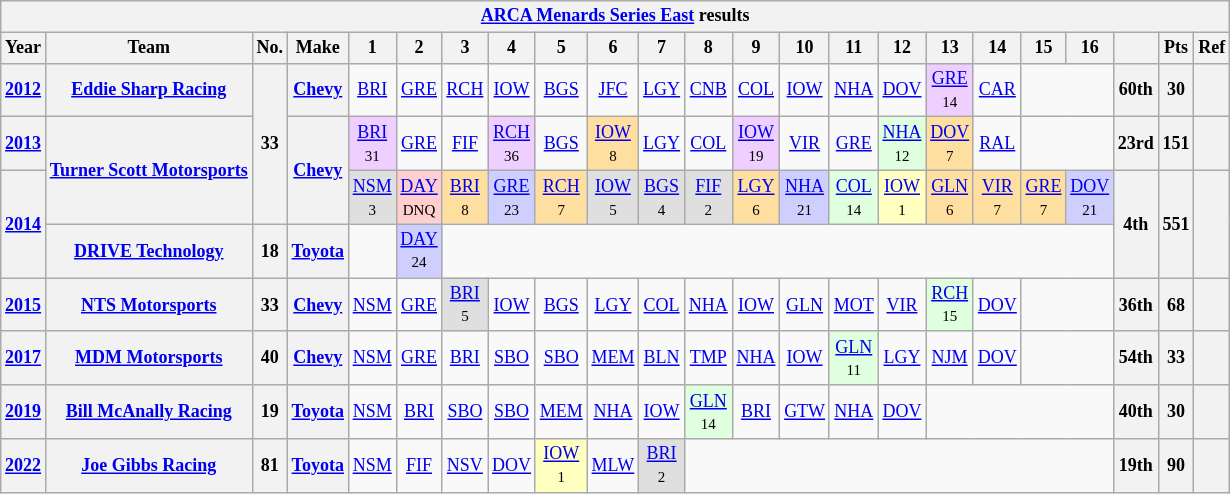<table class="wikitable" style="text-align:center; font-size:75%">
<tr>
<th colspan=23><a href='#'>ARCA Menards Series East</a> results</th>
</tr>
<tr>
<th>Year</th>
<th>Team</th>
<th>No.</th>
<th>Make</th>
<th>1</th>
<th>2</th>
<th>3</th>
<th>4</th>
<th>5</th>
<th>6</th>
<th>7</th>
<th>8</th>
<th>9</th>
<th>10</th>
<th>11</th>
<th>12</th>
<th>13</th>
<th>14</th>
<th>15</th>
<th>16</th>
<th></th>
<th>Pts</th>
<th>Ref</th>
</tr>
<tr>
<th><a href='#'>2012</a></th>
<th><a href='#'>Eddie Sharp Racing</a></th>
<th rowspan=3>33</th>
<th><a href='#'>Chevy</a></th>
<td><a href='#'>BRI</a></td>
<td><a href='#'>GRE</a></td>
<td><a href='#'>RCH</a></td>
<td><a href='#'>IOW</a></td>
<td><a href='#'>BGS</a></td>
<td><a href='#'>JFC</a></td>
<td><a href='#'>LGY</a></td>
<td><a href='#'>CNB</a></td>
<td><a href='#'>COL</a></td>
<td><a href='#'>IOW</a></td>
<td><a href='#'>NHA</a></td>
<td><a href='#'>DOV</a></td>
<td style="background:#EFCFFF;"><a href='#'>GRE</a><br><small>14</small></td>
<td><a href='#'>CAR</a></td>
<td colspan=2></td>
<th>60th</th>
<th>30</th>
<th></th>
</tr>
<tr>
<th><a href='#'>2013</a></th>
<th rowspan=2><a href='#'>Turner Scott Motorsports</a></th>
<th rowspan=2><a href='#'>Chevy</a></th>
<td style="background:#EFCFFF;"><a href='#'>BRI</a><br><small>31</small></td>
<td><a href='#'>GRE</a></td>
<td><a href='#'>FIF</a></td>
<td style="background:#EFCFFF;"><a href='#'>RCH</a><br><small>36</small></td>
<td><a href='#'>BGS</a></td>
<td style="background:#FFDF9F;"><a href='#'>IOW</a><br><small>8</small></td>
<td><a href='#'>LGY</a></td>
<td><a href='#'>COL</a></td>
<td style="background:#EFCFFF;"><a href='#'>IOW</a><br><small>19</small></td>
<td><a href='#'>VIR</a></td>
<td><a href='#'>GRE</a></td>
<td style="background:#DFFFDF;"><a href='#'>NHA</a><br><small>12</small></td>
<td style="background:#FFDF9F;"><a href='#'>DOV</a><br><small>7</small></td>
<td><a href='#'>RAL</a></td>
<td colspan=2></td>
<th>23rd</th>
<th>151</th>
<th></th>
</tr>
<tr>
<th rowspan=2><a href='#'>2014</a></th>
<td style="background:#DFDFDF;"><a href='#'>NSM</a><br><small>3</small></td>
<td style="background:#FFCFCF;"><a href='#'>DAY</a><br><small>DNQ</small></td>
<td style="background:#FFDF9F;"><a href='#'>BRI</a><br><small>8</small></td>
<td style="background:#CFCFFF;"><a href='#'>GRE</a><br><small>23</small></td>
<td style="background:#FFDF9F;"><a href='#'>RCH</a><br><small>7</small></td>
<td style="background:#DFDFDF;"><a href='#'>IOW</a><br><small>5</small></td>
<td style="background:#DFDFDF;"><a href='#'>BGS</a><br><small>4</small></td>
<td style="background:#DFDFDF;"><a href='#'>FIF</a><br><small>2</small></td>
<td style="background:#FFDF9F;"><a href='#'>LGY</a><br><small>6</small></td>
<td style="background:#CFCFFF;"><a href='#'>NHA</a><br><small>21</small></td>
<td style="background:#DFFFDF;"><a href='#'>COL</a><br><small>14</small></td>
<td style="background:#FFFFBF;"><a href='#'>IOW</a><br><small>1</small></td>
<td style="background:#FFDF9F;"><a href='#'>GLN</a><br><small>6</small></td>
<td style="background:#FFDF9F;"><a href='#'>VIR</a><br><small>7</small></td>
<td style="background:#FFDF9F;"><a href='#'>GRE</a><br><small>7</small></td>
<td style="background:#CFCFFF;"><a href='#'>DOV</a><br><small>21</small></td>
<th rowspan=2>4th</th>
<th rowspan=2>551</th>
<th rowspan=2></th>
</tr>
<tr>
<th><a href='#'>DRIVE Technology</a></th>
<th>18</th>
<th><a href='#'>Toyota</a></th>
<td></td>
<td style="background:#CFCFFF;"><a href='#'>DAY</a><br><small>24</small></td>
<td colspan=14></td>
</tr>
<tr>
<th><a href='#'>2015</a></th>
<th><a href='#'>NTS Motorsports</a></th>
<th>33</th>
<th><a href='#'>Chevy</a></th>
<td><a href='#'>NSM</a></td>
<td><a href='#'>GRE</a></td>
<td style="background:#DFDFDF;"><a href='#'>BRI</a><br><small>5</small></td>
<td><a href='#'>IOW</a></td>
<td><a href='#'>BGS</a></td>
<td><a href='#'>LGY</a></td>
<td><a href='#'>COL</a></td>
<td><a href='#'>NHA</a></td>
<td><a href='#'>IOW</a></td>
<td><a href='#'>GLN</a></td>
<td><a href='#'>MOT</a></td>
<td><a href='#'>VIR</a></td>
<td style="background:#DFFFDF;"><a href='#'>RCH</a><br><small>15</small></td>
<td><a href='#'>DOV</a></td>
<td colspan=2></td>
<th>36th</th>
<th>68</th>
<th></th>
</tr>
<tr>
<th><a href='#'>2017</a></th>
<th><a href='#'>MDM Motorsports</a></th>
<th>40</th>
<th><a href='#'>Chevy</a></th>
<td><a href='#'>NSM</a></td>
<td><a href='#'>GRE</a></td>
<td><a href='#'>BRI</a></td>
<td><a href='#'>SBO</a></td>
<td><a href='#'>SBO</a></td>
<td><a href='#'>MEM</a></td>
<td><a href='#'>BLN</a></td>
<td><a href='#'>TMP</a></td>
<td><a href='#'>NHA</a></td>
<td><a href='#'>IOW</a></td>
<td style="background:#DFFFDF;"><a href='#'>GLN</a><br><small>11</small></td>
<td><a href='#'>LGY</a></td>
<td><a href='#'>NJM</a></td>
<td><a href='#'>DOV</a></td>
<td colspan=2></td>
<th>54th</th>
<th>33</th>
<th></th>
</tr>
<tr>
<th><a href='#'>2019</a></th>
<th><a href='#'>Bill McAnally Racing</a></th>
<th>19</th>
<th><a href='#'>Toyota</a></th>
<td><a href='#'>NSM</a></td>
<td><a href='#'>BRI</a></td>
<td><a href='#'>SBO</a></td>
<td><a href='#'>SBO</a></td>
<td><a href='#'>MEM</a></td>
<td><a href='#'>NHA</a></td>
<td><a href='#'>IOW</a></td>
<td style="background:#DFFFDF;"><a href='#'>GLN</a><br><small>14</small></td>
<td><a href='#'>BRI</a></td>
<td><a href='#'>GTW</a></td>
<td><a href='#'>NHA</a></td>
<td><a href='#'>DOV</a></td>
<td colspan=4></td>
<th>40th</th>
<th>30</th>
<th></th>
</tr>
<tr>
<th><a href='#'>2022</a></th>
<th><a href='#'>Joe Gibbs Racing</a></th>
<th>81</th>
<th><a href='#'>Toyota</a></th>
<td><a href='#'>NSM</a></td>
<td><a href='#'>FIF</a></td>
<td><a href='#'>NSV</a></td>
<td><a href='#'>DOV</a></td>
<td style="background:#FFFFBF;"><a href='#'>IOW</a><br><small>1</small></td>
<td><a href='#'>MLW</a></td>
<td style="background:#DFDFDF;"><a href='#'>BRI</a><br><small>2</small></td>
<td colspan=9></td>
<th>19th</th>
<th>90</th>
<th></th>
</tr>
</table>
